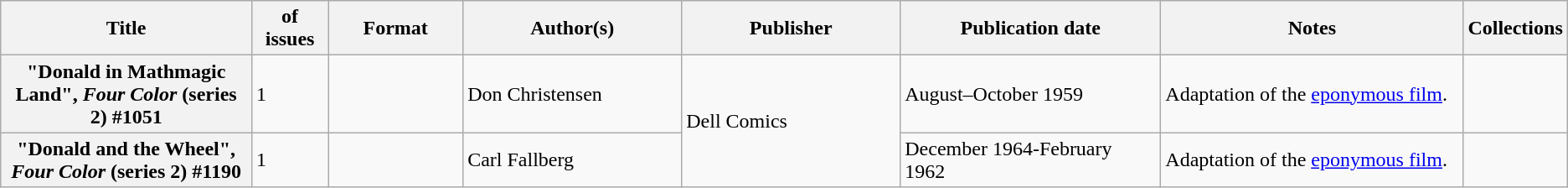<table class="wikitable">
<tr>
<th>Title</th>
<th style="width:40pt"> of issues</th>
<th style="width:75pt">Format</th>
<th style="width:125pt">Author(s)</th>
<th style="width:125pt">Publisher</th>
<th style="width:150pt">Publication date</th>
<th style="width:175pt">Notes</th>
<th>Collections</th>
</tr>
<tr>
<th>"Donald in Mathmagic Land", <em>Four Color</em> (series 2) #1051</th>
<td>1</td>
<td></td>
<td>Don Christensen</td>
<td rowspan="2">Dell Comics</td>
<td>August–October 1959</td>
<td>Adaptation of the <a href='#'>eponymous film</a>.</td>
<td></td>
</tr>
<tr>
<th>"Donald and the Wheel", <em>Four Color</em> (series 2) #1190</th>
<td>1</td>
<td></td>
<td>Carl Fallberg</td>
<td>December 1964-February 1962</td>
<td>Adaptation of the <a href='#'>eponymous film</a>.</td>
<td></td>
</tr>
</table>
